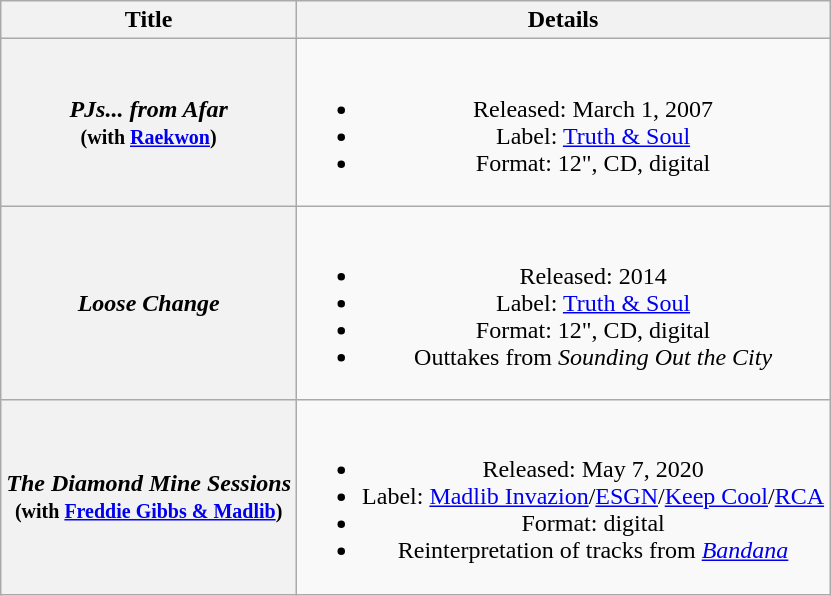<table class="wikitable plainrowheaders" style="text-align:center;">
<tr>
<th>Title</th>
<th>Details</th>
</tr>
<tr>
<th scope="row"><em>PJs... from Afar</em><br><small>(with <a href='#'>Raekwon</a>)</small></th>
<td><br><ul><li>Released: March 1, 2007</li><li>Label: <a href='#'>Truth & Soul</a></li><li>Format: 12", CD, digital</li></ul></td>
</tr>
<tr>
<th scope="row"><em>Loose Change</em></th>
<td><br><ul><li>Released: 2014</li><li>Label: <a href='#'>Truth & Soul</a></li><li>Format: 12", CD, digital</li><li>Outtakes from <em>Sounding Out the City</em></li></ul></td>
</tr>
<tr>
<th scope="row"><em>The Diamond Mine Sessions</em><br><small>(with <a href='#'>Freddie Gibbs & Madlib</a>)</small></th>
<td><br><ul><li>Released: May 7, 2020</li><li>Label: <a href='#'>Madlib Invazion</a>/<a href='#'>ESGN</a>/<a href='#'>Keep Cool</a>/<a href='#'>RCA</a></li><li>Format: digital</li><li>Reinterpretation of tracks from <em><a href='#'>Bandana</a></em></li></ul></td>
</tr>
</table>
